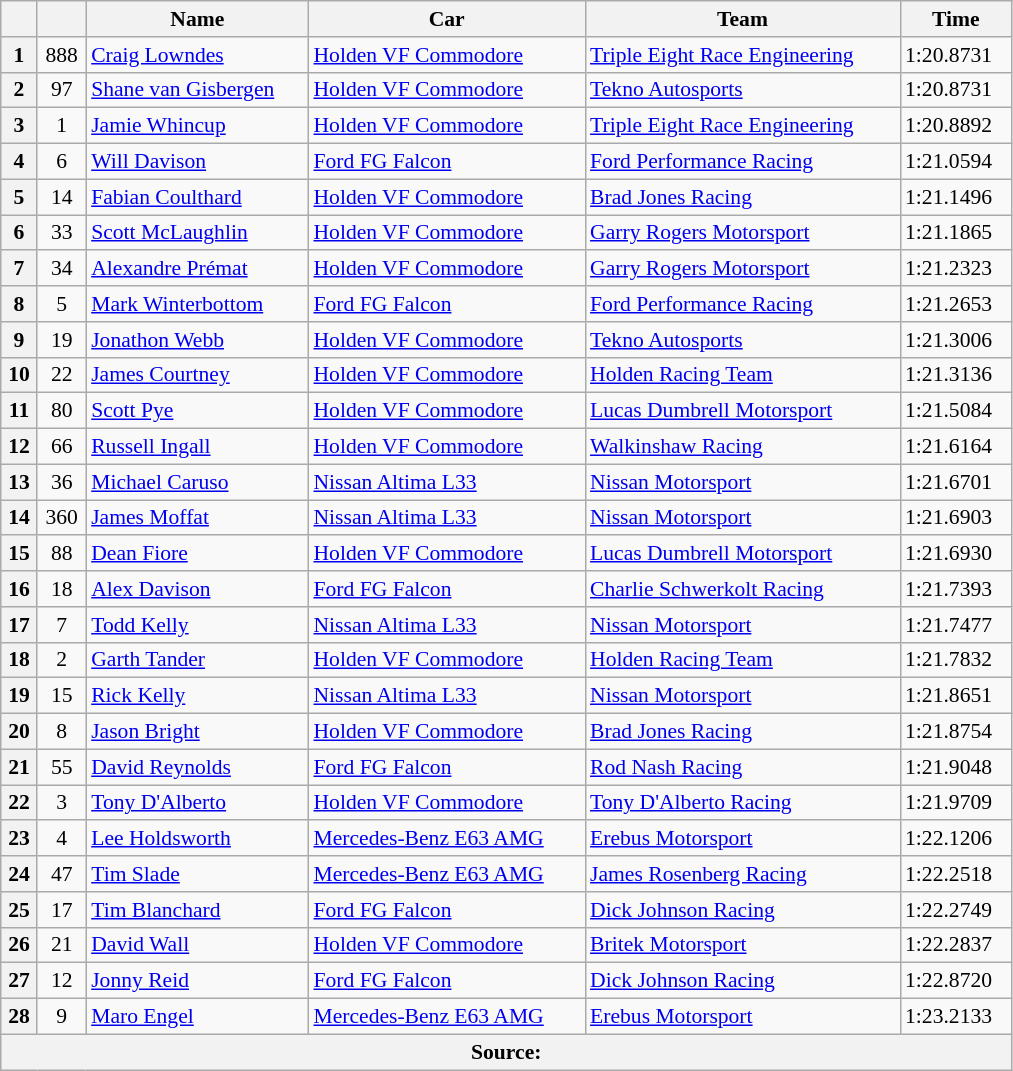<table class="wikitable" width=67.5% style="font-size: 90%; max-width: 675px">
<tr>
<th></th>
<th></th>
<th>Name</th>
<th>Car</th>
<th>Team</th>
<th>Time</th>
</tr>
<tr>
<th>1</th>
<td align="center">888</td>
<td> <a href='#'>Craig Lowndes</a></td>
<td><a href='#'>Holden VF Commodore</a></td>
<td><a href='#'>Triple Eight Race Engineering</a></td>
<td>1:20.8731</td>
</tr>
<tr>
<th>2</th>
<td align="center">97</td>
<td> <a href='#'>Shane van Gisbergen</a></td>
<td><a href='#'>Holden VF Commodore</a></td>
<td><a href='#'>Tekno Autosports</a></td>
<td>1:20.8731</td>
</tr>
<tr>
<th>3</th>
<td align="center">1</td>
<td> <a href='#'>Jamie Whincup</a></td>
<td><a href='#'>Holden VF Commodore</a></td>
<td><a href='#'>Triple Eight Race Engineering</a></td>
<td>1:20.8892</td>
</tr>
<tr>
<th>4</th>
<td align="center">6</td>
<td> <a href='#'>Will Davison</a></td>
<td><a href='#'>Ford FG Falcon</a></td>
<td><a href='#'>Ford Performance Racing</a></td>
<td>1:21.0594</td>
</tr>
<tr>
<th>5</th>
<td align="center">14</td>
<td> <a href='#'>Fabian Coulthard</a></td>
<td><a href='#'>Holden VF Commodore</a></td>
<td><a href='#'>Brad Jones Racing</a></td>
<td>1:21.1496</td>
</tr>
<tr>
<th>6</th>
<td align="center">33</td>
<td> <a href='#'>Scott McLaughlin</a></td>
<td><a href='#'>Holden VF Commodore</a></td>
<td><a href='#'>Garry Rogers Motorsport</a></td>
<td>1:21.1865</td>
</tr>
<tr>
<th>7</th>
<td align="center">34</td>
<td> <a href='#'>Alexandre Prémat</a></td>
<td><a href='#'>Holden VF Commodore</a></td>
<td><a href='#'>Garry Rogers Motorsport</a></td>
<td>1:21.2323</td>
</tr>
<tr>
<th>8</th>
<td align="center">5</td>
<td> <a href='#'>Mark Winterbottom</a></td>
<td><a href='#'>Ford FG Falcon</a></td>
<td><a href='#'>Ford Performance Racing</a></td>
<td>1:21.2653</td>
</tr>
<tr>
<th>9</th>
<td align="center">19</td>
<td> <a href='#'>Jonathon Webb</a></td>
<td><a href='#'>Holden VF Commodore</a></td>
<td><a href='#'>Tekno Autosports</a></td>
<td>1:21.3006</td>
</tr>
<tr>
<th>10</th>
<td align="center">22</td>
<td> <a href='#'>James Courtney</a></td>
<td><a href='#'>Holden VF Commodore</a></td>
<td><a href='#'>Holden Racing Team</a></td>
<td>1:21.3136</td>
</tr>
<tr>
<th>11</th>
<td align="center">80</td>
<td> <a href='#'>Scott Pye</a></td>
<td><a href='#'>Holden VF Commodore</a></td>
<td><a href='#'>Lucas Dumbrell Motorsport</a></td>
<td>1:21.5084</td>
</tr>
<tr>
<th>12</th>
<td align="center">66</td>
<td> <a href='#'>Russell Ingall</a></td>
<td><a href='#'>Holden VF Commodore</a></td>
<td><a href='#'>Walkinshaw Racing</a></td>
<td>1:21.6164</td>
</tr>
<tr>
<th>13</th>
<td align="center">36</td>
<td> <a href='#'>Michael Caruso</a></td>
<td><a href='#'>Nissan Altima L33</a></td>
<td><a href='#'>Nissan Motorsport</a></td>
<td>1:21.6701</td>
</tr>
<tr>
<th>14</th>
<td align="center">360</td>
<td> <a href='#'>James Moffat</a></td>
<td><a href='#'>Nissan Altima L33</a></td>
<td><a href='#'>Nissan Motorsport</a></td>
<td>1:21.6903</td>
</tr>
<tr>
<th>15</th>
<td align="center">88</td>
<td> <a href='#'>Dean Fiore</a></td>
<td><a href='#'>Holden VF Commodore</a></td>
<td><a href='#'>Lucas Dumbrell Motorsport</a></td>
<td>1:21.6930</td>
</tr>
<tr>
<th>16</th>
<td align="center">18</td>
<td> <a href='#'>Alex Davison</a></td>
<td><a href='#'>Ford FG Falcon</a></td>
<td><a href='#'>Charlie Schwerkolt Racing</a></td>
<td>1:21.7393</td>
</tr>
<tr>
<th>17</th>
<td align="center">7</td>
<td> <a href='#'>Todd Kelly</a></td>
<td><a href='#'>Nissan Altima L33</a></td>
<td><a href='#'>Nissan Motorsport</a></td>
<td>1:21.7477</td>
</tr>
<tr>
<th>18</th>
<td align="center">2</td>
<td> <a href='#'>Garth Tander</a></td>
<td><a href='#'>Holden VF Commodore</a></td>
<td><a href='#'>Holden Racing Team</a></td>
<td>1:21.7832</td>
</tr>
<tr>
<th>19</th>
<td align="center">15</td>
<td> <a href='#'>Rick Kelly</a></td>
<td><a href='#'>Nissan Altima L33</a></td>
<td><a href='#'>Nissan Motorsport</a></td>
<td>1:21.8651</td>
</tr>
<tr>
<th>20</th>
<td align="center">8</td>
<td> <a href='#'>Jason Bright</a></td>
<td><a href='#'>Holden VF Commodore</a></td>
<td><a href='#'>Brad Jones Racing</a></td>
<td>1:21.8754</td>
</tr>
<tr>
<th>21</th>
<td align="center">55</td>
<td> <a href='#'>David Reynolds</a></td>
<td><a href='#'>Ford FG Falcon</a></td>
<td><a href='#'>Rod Nash Racing</a></td>
<td>1:21.9048</td>
</tr>
<tr>
<th>22</th>
<td align="center">3</td>
<td> <a href='#'>Tony D'Alberto</a></td>
<td><a href='#'>Holden VF Commodore</a></td>
<td><a href='#'>Tony D'Alberto Racing</a></td>
<td>1:21.9709</td>
</tr>
<tr>
<th>23</th>
<td align="center">4</td>
<td> <a href='#'>Lee Holdsworth</a></td>
<td><a href='#'>Mercedes-Benz E63 AMG</a></td>
<td><a href='#'>Erebus Motorsport</a></td>
<td>1:22.1206</td>
</tr>
<tr>
<th>24</th>
<td align="center">47</td>
<td> <a href='#'>Tim Slade</a></td>
<td><a href='#'>Mercedes-Benz E63 AMG</a></td>
<td><a href='#'>James Rosenberg Racing</a></td>
<td>1:22.2518</td>
</tr>
<tr>
<th>25</th>
<td align="center">17</td>
<td> <a href='#'>Tim Blanchard</a></td>
<td><a href='#'>Ford FG Falcon</a></td>
<td><a href='#'>Dick Johnson Racing</a></td>
<td>1:22.2749</td>
</tr>
<tr>
<th>26</th>
<td align="center">21</td>
<td> <a href='#'>David Wall</a></td>
<td><a href='#'>Holden VF Commodore</a></td>
<td><a href='#'>Britek Motorsport</a></td>
<td>1:22.2837</td>
</tr>
<tr>
<th>27</th>
<td align="center">12</td>
<td> <a href='#'>Jonny Reid</a></td>
<td><a href='#'>Ford FG Falcon</a></td>
<td><a href='#'>Dick Johnson Racing</a></td>
<td>1:22.8720</td>
</tr>
<tr>
<th>28</th>
<td align="center">9</td>
<td> <a href='#'>Maro Engel</a></td>
<td><a href='#'>Mercedes-Benz E63 AMG</a></td>
<td><a href='#'>Erebus Motorsport</a></td>
<td>1:23.2133</td>
</tr>
<tr>
<th colspan="6">Source:</th>
</tr>
</table>
